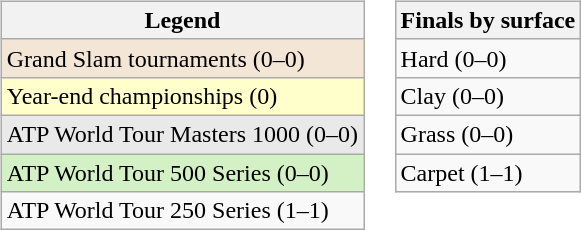<table>
<tr valign=top>
<td><br><table class="wikitable sortable">
<tr>
<th>Legend</th>
</tr>
<tr style="background:#f3e6d7;">
<td>Grand Slam tournaments (0–0)</td>
</tr>
<tr style="background:#ffffcc;">
<td>Year-end championships (0)</td>
</tr>
<tr style="background:#e9e9e9;">
<td>ATP World Tour Masters 1000 (0–0)</td>
</tr>
<tr style="background:#d4f1c5;">
<td>ATP World Tour 500 Series (0–0)</td>
</tr>
<tr>
<td>ATP World Tour 250 Series (1–1)</td>
</tr>
</table>
</td>
<td><br><table class="wikitable sortable">
<tr>
<th>Finals by surface</th>
</tr>
<tr>
<td>Hard (0–0)</td>
</tr>
<tr>
<td>Clay (0–0)</td>
</tr>
<tr>
<td>Grass (0–0)</td>
</tr>
<tr>
<td>Carpet (1–1)</td>
</tr>
</table>
</td>
</tr>
</table>
